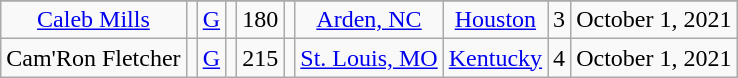<table class="wikitable sortable sortable" style="text-align: center">
<tr align=center>
</tr>
<tr>
<td><a href='#'>Caleb Mills</a></td>
<td></td>
<td><a href='#'>G</a></td>
<td></td>
<td>180</td>
<td></td>
<td><a href='#'>Arden, NC</a></td>
<td><a href='#'>Houston</a></td>
<td>3</td>
<td>October 1, 2021</td>
</tr>
<tr>
<td>Cam'Ron Fletcher</td>
<td></td>
<td><a href='#'>G</a></td>
<td></td>
<td>215</td>
<td></td>
<td><a href='#'>St. Louis, MO</a></td>
<td><a href='#'>Kentucky</a></td>
<td>4</td>
<td>October 1, 2021</td>
</tr>
</table>
